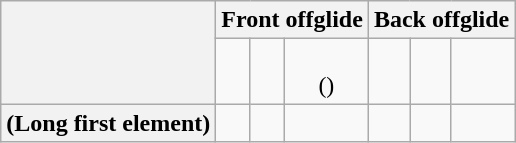<table class="wikitable" style="text-align: center;">
<tr>
<th rowspan="2"></th>
<th colspan="3">Front offglide</th>
<th colspan="3">Back offglide</th>
</tr>
<tr Short first element>
<td><br><strong></strong></td>
<td><br><strong></strong></td>
<td><br>(<strong></strong>)</td>
<td><br><strong></strong></td>
<td><br><strong></strong></td>
<td> </td>
</tr>
<tr>
<th>(Long first element)</th>
<td><br><strong></strong></td>
<td><br><strong></strong></td>
<td> </td>
<td><br><strong></strong></td>
<td><br><strong></strong></td>
<td><br><strong></strong></td>
</tr>
</table>
